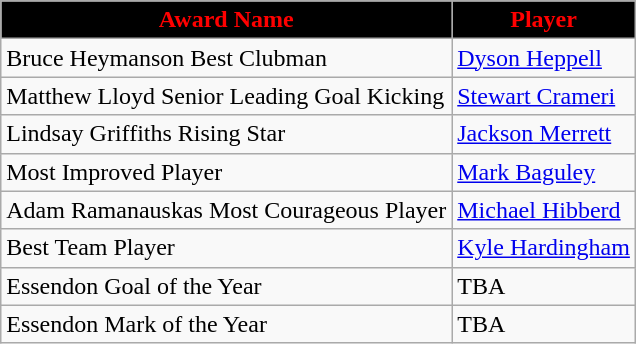<table class="wikitable">
<tr>
<th style="background:#000; color:red; text-align:center;">Award Name</th>
<th style="background:#000; color:red; text-align:center;">Player</th>
</tr>
<tr>
<td>Bruce Heymanson Best Clubman</td>
<td><a href='#'>Dyson Heppell</a></td>
</tr>
<tr>
<td>Matthew Lloyd Senior Leading Goal Kicking</td>
<td><a href='#'>Stewart Crameri</a></td>
</tr>
<tr>
<td>Lindsay Griffiths Rising Star</td>
<td><a href='#'>Jackson Merrett</a></td>
</tr>
<tr>
<td>Most Improved Player</td>
<td><a href='#'>Mark Baguley</a></td>
</tr>
<tr>
<td>Adam Ramanauskas Most Courageous Player</td>
<td><a href='#'>Michael Hibberd</a></td>
</tr>
<tr>
<td>Best Team Player</td>
<td><a href='#'>Kyle Hardingham</a></td>
</tr>
<tr>
<td>Essendon Goal of the Year</td>
<td>TBA</td>
</tr>
<tr>
<td>Essendon Mark of the Year</td>
<td>TBA</td>
</tr>
</table>
